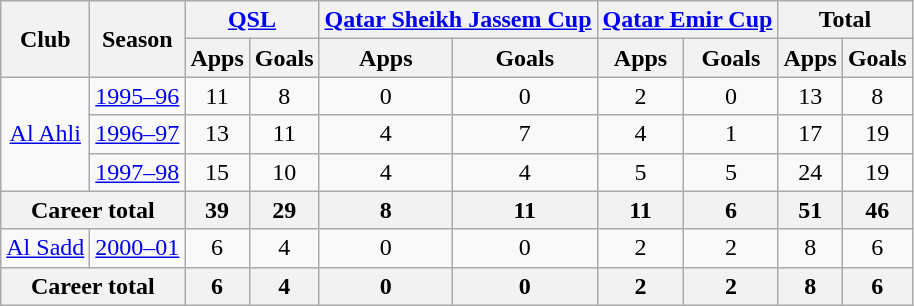<table class="wikitable" style="text-align: center">
<tr>
<th rowspan="2">Club</th>
<th rowspan="2">Season</th>
<th colspan="2"><a href='#'>QSL</a></th>
<th colspan="2"><a href='#'>Qatar Sheikh Jassem Cup</a></th>
<th colspan="2"><a href='#'>Qatar Emir Cup</a></th>
<th colspan="3">Total</th>
</tr>
<tr>
<th>Apps</th>
<th>Goals</th>
<th>Apps</th>
<th>Goals</th>
<th>Apps</th>
<th>Goals</th>
<th>Apps</th>
<th>Goals</th>
</tr>
<tr>
<td rowspan="3"><a href='#'>Al Ahli</a></td>
<td><a href='#'>1995–96</a></td>
<td>11</td>
<td>8</td>
<td>0</td>
<td>0</td>
<td>2</td>
<td>0</td>
<td>13</td>
<td>8</td>
</tr>
<tr>
<td><a href='#'>1996–97</a></td>
<td>13</td>
<td>11</td>
<td>4</td>
<td>7</td>
<td>4</td>
<td>1</td>
<td>17</td>
<td>19</td>
</tr>
<tr>
<td><a href='#'>1997–98</a></td>
<td>15</td>
<td>10</td>
<td>4</td>
<td>4</td>
<td>5</td>
<td>5</td>
<td>24</td>
<td>19</td>
</tr>
<tr>
<th colspan="2">Career total</th>
<th>39</th>
<th>29</th>
<th>8</th>
<th>11</th>
<th>11</th>
<th>6</th>
<th>51</th>
<th>46</th>
</tr>
<tr>
<td rowspan="1"><a href='#'>Al Sadd</a></td>
<td><a href='#'>2000–01</a></td>
<td>6</td>
<td>4</td>
<td>0</td>
<td>0</td>
<td>2</td>
<td>2</td>
<td>8</td>
<td>6</td>
</tr>
<tr>
<th colspan="2">Career total</th>
<th>6</th>
<th>4</th>
<th>0</th>
<th>0</th>
<th>2</th>
<th>2</th>
<th>8</th>
<th>6</th>
</tr>
</table>
